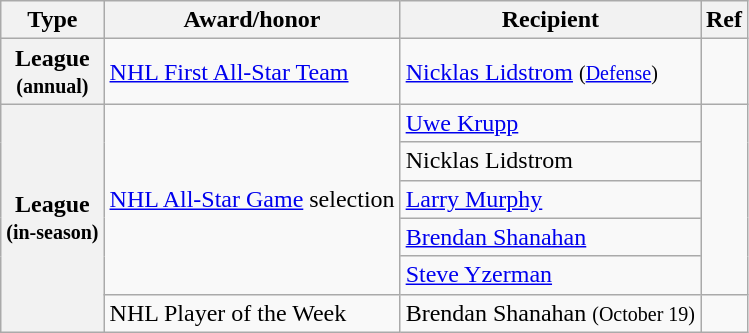<table class="wikitable">
<tr>
<th scope="col">Type</th>
<th scope="col">Award/honor</th>
<th scope="col">Recipient</th>
<th scope="col">Ref</th>
</tr>
<tr>
<th scope="row">League<br><small>(annual)</small></th>
<td><a href='#'>NHL First All-Star Team</a></td>
<td><a href='#'>Nicklas Lidstrom</a> <small>(<a href='#'>Defense</a>)</small></td>
<td></td>
</tr>
<tr>
<th scope="row" rowspan="6">League<br><small>(in-season)</small></th>
<td rowspan="5"><a href='#'>NHL All-Star Game</a> selection</td>
<td><a href='#'>Uwe Krupp</a></td>
<td rowspan="5"></td>
</tr>
<tr>
<td>Nicklas Lidstrom</td>
</tr>
<tr>
<td><a href='#'>Larry Murphy</a></td>
</tr>
<tr>
<td><a href='#'>Brendan Shanahan</a></td>
</tr>
<tr>
<td><a href='#'>Steve Yzerman</a></td>
</tr>
<tr>
<td>NHL Player of the Week</td>
<td>Brendan Shanahan <small>(October 19)</small></td>
<td></td>
</tr>
</table>
